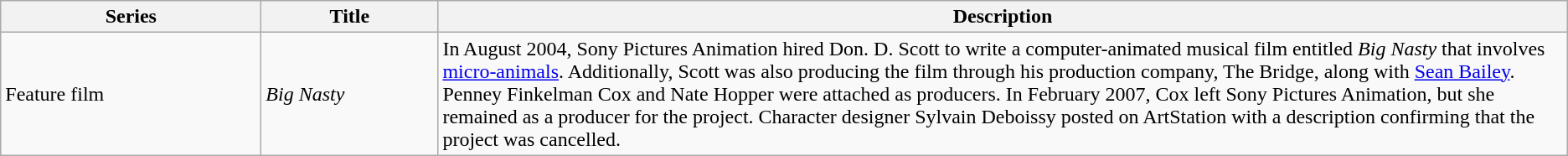<table class="wikitable">
<tr>
<th style="width:150pt;">Series</th>
<th style="width:100pt;">Title</th>
<th>Description</th>
</tr>
<tr>
<td>Feature film</td>
<td><em>Big Nasty</em></td>
<td>In August 2004, Sony Pictures Animation hired Don. D. Scott to write a computer-animated musical film entitled <em>Big Nasty</em> that involves <a href='#'>micro-animals</a>. Additionally, Scott was also producing the film through his production company, The Bridge, along with <a href='#'>Sean Bailey</a>. Penney Finkelman Cox and Nate Hopper were attached as producers. In February 2007, Cox left Sony Pictures Animation, but she remained as a producer for the project. Character designer Sylvain Deboissy posted on ArtStation with a description confirming that the project was cancelled.</td>
</tr>
</table>
